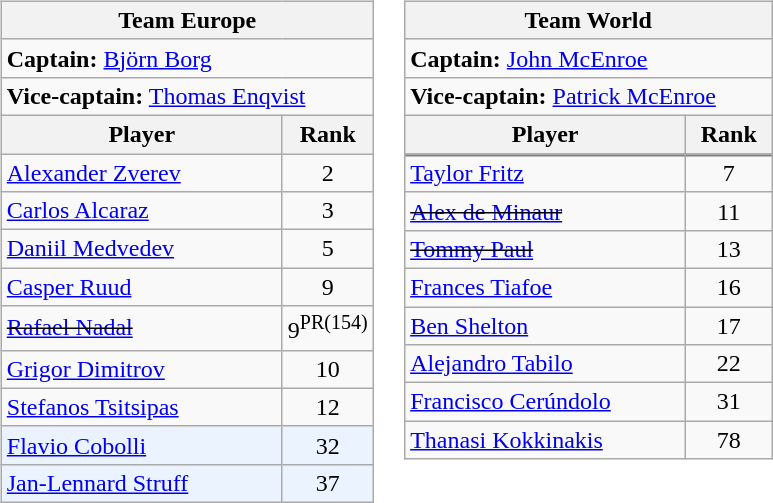<table>
<tr valign=top>
<td><br><table class="wikitable nowrap">
<tr>
<th colspan=2> Team Europe</th>
</tr>
<tr>
<td colspan=2><strong>Captain:</strong>  <a href='#'>Björn Borg</a></td>
</tr>
<tr>
<td colspan=2><strong>Vice-captain:</strong>  <a href='#'>Thomas Enqvist</a></td>
</tr>
<tr>
<th width=180>Player</th>
<th width=50>Rank</th>
</tr>
<tr>
<td> <a href='#'>Alexander Zverev</a></td>
<td align=center>2</td>
</tr>
<tr>
<td> <a href='#'>Carlos Alcaraz</a></td>
<td align=center>3</td>
</tr>
<tr>
<td> <a href='#'>Daniil Medvedev</a></td>
<td align=center>5</td>
</tr>
<tr>
<td> <a href='#'>Casper Ruud</a></td>
<td align=center>9</td>
</tr>
<tr -style="background:#ffcccc;">
<td> <s><a href='#'>Rafael Nadal</a></s></td>
<td align=center>9<sup>PR(154)</sup></td>
</tr>
<tr>
<td> <a href='#'>Grigor Dimitrov</a></td>
<td align=center>10</td>
</tr>
<tr>
<td> <a href='#'>Stefanos Tsitsipas</a></td>
<td align=center>12</td>
</tr>
<tr style="background:#eaf3ff">
<td> <a href='#'>Flavio Cobolli</a></td>
<td align=center>32</td>
</tr>
<tr style="background:#eaf3ff">
<td> <a href='#'>Jan-Lennard Struff</a></td>
<td align=center>37</td>
</tr>
</table>
</td>
<td><br><table class="wikitable nowrap">
<tr>
<th colspan=2> Team World</th>
</tr>
<tr>
<td colspan=2><strong>Captain:</strong>  <a href='#'>John McEnroe</a></td>
</tr>
<tr>
<td colspan=2><strong>Vice-captain:</strong>  <a href='#'>Patrick McEnroe</a></td>
</tr>
<tr>
<th width=180>Player</th>
<th width=50>Rank</th>
</tr>
<tr style="border-top:2px solid gray;">
</tr>
<tr>
<td> <a href='#'>Taylor Fritz</a></td>
<td align=center>7</td>
</tr>
<tr -style="background:#ffcccc;">
<td> <s><a href='#'>Alex de Minaur</a></s></td>
<td align=center>11</td>
</tr>
<tr -style="background:#ffcccc;">
<td> <s><a href='#'>Tommy Paul</a></s></td>
<td align=center>13</td>
</tr>
<tr>
<td> <a href='#'>Frances Tiafoe</a></td>
<td align=center>16</td>
</tr>
<tr>
<td> <a href='#'>Ben Shelton</a></td>
<td align=center>17</td>
</tr>
<tr>
<td> <a href='#'>Alejandro Tabilo</a></td>
<td align=center>22</td>
</tr>
<tr>
<td> <a href='#'>Francisco Cerúndolo</a></td>
<td align=center>31</td>
</tr>
<tr>
<td> <a href='#'>Thanasi Kokkinakis</a></td>
<td align=center>78</td>
</tr>
</table>
</td>
</tr>
</table>
